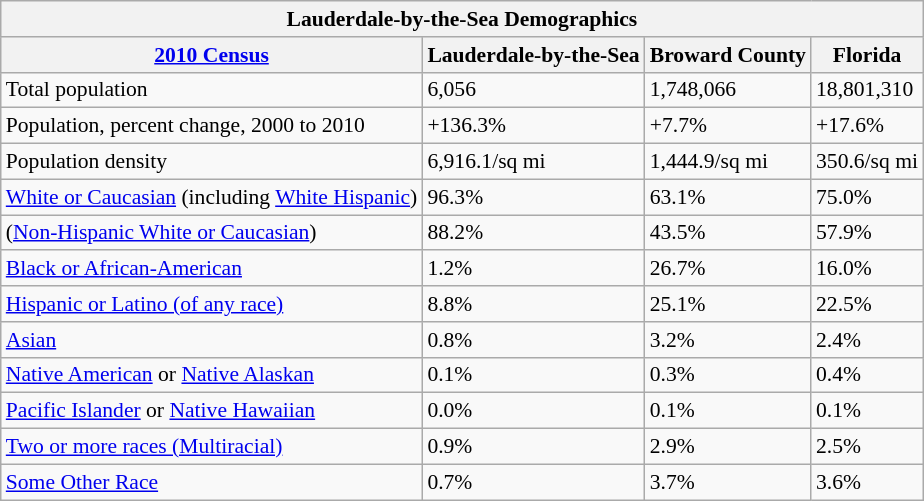<table class="wikitable" style="float: center; margin-right: 2em; font-size: 90%">
<tr>
<th colspan=4>Lauderdale-by-the-Sea Demographics</th>
</tr>
<tr>
<th><a href='#'>2010 Census</a></th>
<th>Lauderdale-by-the-Sea</th>
<th>Broward County</th>
<th>Florida</th>
</tr>
<tr>
<td>Total population</td>
<td>6,056</td>
<td>1,748,066</td>
<td>18,801,310</td>
</tr>
<tr>
<td>Population, percent change, 2000 to 2010</td>
<td>+136.3%</td>
<td>+7.7%</td>
<td>+17.6%</td>
</tr>
<tr>
<td>Population density</td>
<td>6,916.1/sq mi</td>
<td>1,444.9/sq mi</td>
<td>350.6/sq mi</td>
</tr>
<tr>
<td><a href='#'>White or Caucasian</a> (including <a href='#'>White Hispanic</a>)</td>
<td>96.3%</td>
<td>63.1%</td>
<td>75.0%</td>
</tr>
<tr>
<td>(<a href='#'>Non-Hispanic White or Caucasian</a>)</td>
<td>88.2%</td>
<td>43.5%</td>
<td>57.9%</td>
</tr>
<tr>
<td><a href='#'>Black or African-American</a></td>
<td>1.2%</td>
<td>26.7%</td>
<td>16.0%</td>
</tr>
<tr>
<td><a href='#'>Hispanic or Latino (of any race)</a></td>
<td>8.8%</td>
<td>25.1%</td>
<td>22.5%</td>
</tr>
<tr>
<td><a href='#'>Asian</a></td>
<td>0.8%</td>
<td>3.2%</td>
<td>2.4%</td>
</tr>
<tr>
<td><a href='#'>Native American</a> or <a href='#'>Native Alaskan</a></td>
<td>0.1%</td>
<td>0.3%</td>
<td>0.4%</td>
</tr>
<tr>
<td><a href='#'>Pacific Islander</a> or <a href='#'>Native Hawaiian</a></td>
<td>0.0%</td>
<td>0.1%</td>
<td>0.1%</td>
</tr>
<tr>
<td><a href='#'>Two or more races (Multiracial)</a></td>
<td>0.9%</td>
<td>2.9%</td>
<td>2.5%</td>
</tr>
<tr>
<td><a href='#'>Some Other Race</a></td>
<td>0.7%</td>
<td>3.7%</td>
<td>3.6%</td>
</tr>
</table>
